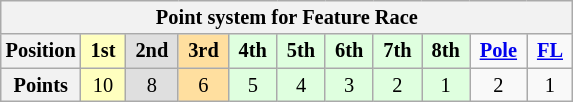<table class="wikitable" style="font-size:85%; text-align:center">
<tr>
<th colspan="11">Point system for Feature Race</th>
</tr>
<tr>
<th>Position</th>
<td style="background:#ffffbf;"> <strong>1st</strong> </td>
<td style="background:#dfdfdf;"> <strong>2nd</strong> </td>
<td style="background:#ffdf9f;"> <strong>3rd</strong> </td>
<td style="background:#dfffdf;"> <strong>4th</strong> </td>
<td style="background:#dfffdf;"> <strong>5th</strong> </td>
<td style="background:#dfffdf;"> <strong>6th</strong> </td>
<td style="background:#dfffdf;"> <strong>7th</strong> </td>
<td style="background:#dfffdf;"> <strong>8th</strong> </td>
<td> <strong><a href='#'>Pole</a></strong> </td>
<td> <strong><a href='#'>FL</a></strong> </td>
</tr>
<tr>
<th>Points</th>
<td style="background:#ffffbf;">10</td>
<td style="background:#dfdfdf;">8</td>
<td style="background:#ffdf9f;">6</td>
<td style="background:#dfffdf;">5</td>
<td style="background:#dfffdf;">4</td>
<td style="background:#dfffdf;">3</td>
<td style="background:#dfffdf;">2</td>
<td style="background:#dfffdf;">1</td>
<td>2</td>
<td>1</td>
</tr>
</table>
